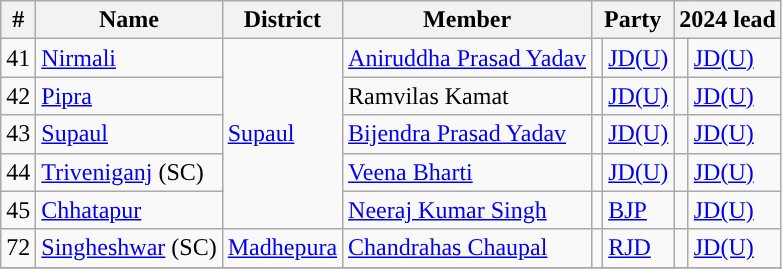<table class="wikitable">
<tr>
<th>#</th>
<th>Name</th>
<th>District</th>
<th>Member</th>
<th colspan="2">Party</th>
<th colspan="2">2024 lead</th>
</tr>
<tr>
<td>41</td>
<td><a href='#'>Nirmali</a></td>
<td rowspan="5"><a href='#'>Supaul</a></td>
<td><a href='#'>Aniruddha Prasad Yadav</a></td>
<td style="background-color: "></td>
<td><a href='#'>JD(U)</a></td>
<td style="background-color: "></td>
<td><a href='#'>JD(U)</a></td>
</tr>
<tr>
<td>42</td>
<td><a href='#'>Pipra</a></td>
<td>Ramvilas Kamat</td>
<td style="background-color: "></td>
<td><a href='#'>JD(U)</a></td>
<td style="background-color: "></td>
<td><a href='#'>JD(U)</a></td>
</tr>
<tr>
<td>43</td>
<td><a href='#'>Supaul</a></td>
<td><a href='#'>Bijendra Prasad Yadav</a></td>
<td style="background-color: "></td>
<td><a href='#'>JD(U)</a></td>
<td style="background-color: "></td>
<td><a href='#'>JD(U)</a></td>
</tr>
<tr>
<td>44</td>
<td><a href='#'>Triveniganj</a> (SC)</td>
<td><a href='#'>Veena Bharti</a></td>
<td style="background-color: "></td>
<td><a href='#'>JD(U)</a></td>
<td style="background-color: "></td>
<td><a href='#'>JD(U)</a></td>
</tr>
<tr>
<td>45</td>
<td><a href='#'>Chhatapur</a></td>
<td><a href='#'>Neeraj Kumar Singh</a></td>
<td style="background-color: "></td>
<td><a href='#'>BJP</a></td>
<td style="background-color: "></td>
<td><a href='#'>JD(U)</a></td>
</tr>
<tr>
<td>72</td>
<td><a href='#'>Singheshwar</a> (SC)</td>
<td><a href='#'>Madhepura</a></td>
<td><a href='#'>Chandrahas Chaupal</a></td>
<td style="background-color: "></td>
<td><a href='#'>RJD</a></td>
<td style="background-color: "></td>
<td><a href='#'>JD(U)</a></td>
</tr>
<tr>
</tr>
</table>
